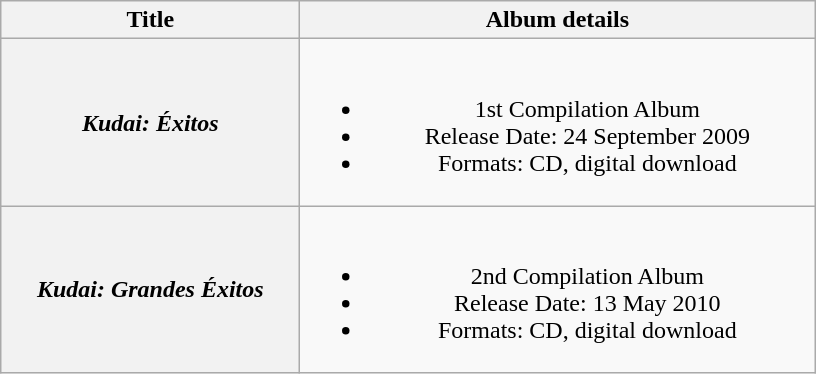<table class="wikitable plainrowheaders" style="text-align:center;">
<tr>
<th scope="col" rowspan="1" style="width:12em;">Title</th>
<th scope="col" rowspan="1" style="width:21em;">Album details</th>
</tr>
<tr>
<th scope="row" align="center"><em>Kudai: Éxitos</em></th>
<td><br><ul><li>1st Compilation Album</li><li>Release Date: 24 September 2009</li><li>Formats: CD, digital download</li></ul></td>
</tr>
<tr>
<th scope="row" align="center"><em>Kudai: Grandes Éxitos</em></th>
<td><br><ul><li>2nd Compilation Album</li><li>Release Date: 13 May 2010</li><li>Formats: CD, digital download</li></ul></td>
</tr>
</table>
